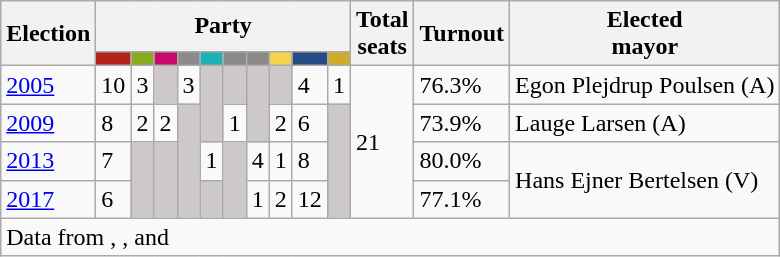<table class="wikitable">
<tr>
<th rowspan="2">Election</th>
<th colspan="10">Party</th>
<th rowspan="2">Total<br>seats</th>
<th rowspan="2">Turnout</th>
<th rowspan="2">Elected<br>mayor</th>
</tr>
<tr>
<td style="background:#B5211D;"><strong><a href='#'></a></strong></td>
<td style="background:#89A920;"><strong><a href='#'></a></strong></td>
<td style="background:#C9096C;"><strong><a href='#'></a></strong></td>
<td style="background:#8B8989;"><strong></strong></td>
<td style="background:#1CB1B7;"><strong><a href='#'></a></strong></td>
<td style="background:#8B8989;"><strong></strong></td>
<td style="background:#8B8989;"><strong></strong></td>
<td style="background:#F4D44D;"><strong><a href='#'></a></strong></td>
<td style="background:#254C85;"><strong><a href='#'></a></strong></td>
<td style="background:#CDAB2D;"><strong><a href='#'></a></strong></td>
</tr>
<tr>
<td><a href='#'>2005</a></td>
<td>10</td>
<td>3</td>
<td style="background:#CDC9C9;"></td>
<td>3</td>
<td style="background:#CDC9C9;" rowspan="2"></td>
<td style="background:#CDC9C9;"></td>
<td style="background:#CDC9C9;" rowspan="2"></td>
<td style="background:#CDC9C9;"></td>
<td>4</td>
<td>1</td>
<td rowspan="4">21</td>
<td>76.3%</td>
<td>Egon Plejdrup Poulsen (A)</td>
</tr>
<tr>
<td><a href='#'>2009</a></td>
<td>8</td>
<td>2</td>
<td>2</td>
<td style="background:#CDC9C9;" rowspan="3"></td>
<td>1</td>
<td>2</td>
<td>6</td>
<td style="background:#CDC9C9;" rowspan="3"></td>
<td>73.9%</td>
<td>Lauge Larsen (A)</td>
</tr>
<tr>
<td><a href='#'>2013</a></td>
<td>7</td>
<td style="background:#CDC9C9;" rowspan="2"></td>
<td style="background:#CDC9C9;" rowspan="2"></td>
<td>1</td>
<td style="background:#CDC9C9;" rowspan="2"></td>
<td>4</td>
<td>1</td>
<td>8</td>
<td>80.0%</td>
<td rowspan="2">Hans Ejner Bertelsen (V)</td>
</tr>
<tr>
<td><a href='#'>2017</a></td>
<td>6</td>
<td style="background:#CDC9C9;"></td>
<td>1</td>
<td>2</td>
<td>12</td>
<td>77.1%</td>
</tr>
<tr>
<td colspan="14">Data from , ,  and </td>
</tr>
</table>
